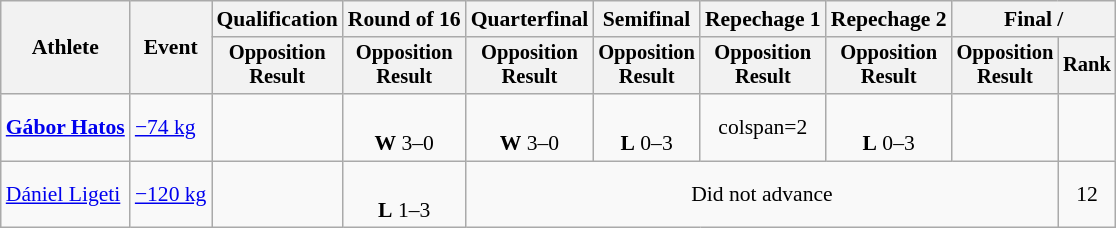<table class=wikitable style="font-size:90%;">
<tr>
<th rowspan=2>Athlete</th>
<th rowspan=2>Event</th>
<th>Qualification</th>
<th>Round of 16</th>
<th>Quarterfinal</th>
<th>Semifinal</th>
<th>Repechage 1</th>
<th>Repechage 2</th>
<th colspan=2>Final / </th>
</tr>
<tr style="font-size: 95%">
<th>Opposition<br>Result</th>
<th>Opposition<br>Result</th>
<th>Opposition<br>Result</th>
<th>Opposition<br>Result</th>
<th>Opposition<br>Result</th>
<th>Opposition<br>Result</th>
<th>Opposition<br>Result</th>
<th>Rank</th>
</tr>
<tr align=center>
<td align=left><strong><a href='#'>Gábor Hatos</a></strong></td>
<td align=left><a href='#'>−74 kg</a></td>
<td></td>
<td><br><strong>W</strong> 3–0 <sup></sup></td>
<td><br><strong>W</strong> 3–0 <sup></sup></td>
<td><br><strong>L</strong> 0–3 <sup></sup></td>
<td>colspan=2 </td>
<td><br><strong>L</strong> 0–3 <sup></sup></td>
<td></td>
</tr>
<tr align=center>
<td align=left><a href='#'>Dániel Ligeti</a></td>
<td align=left><a href='#'>−120 kg</a></td>
<td></td>
<td><br><strong>L</strong> 1–3<sup></sup></td>
<td colspan=5>Did not advance</td>
<td>12</td>
</tr>
</table>
